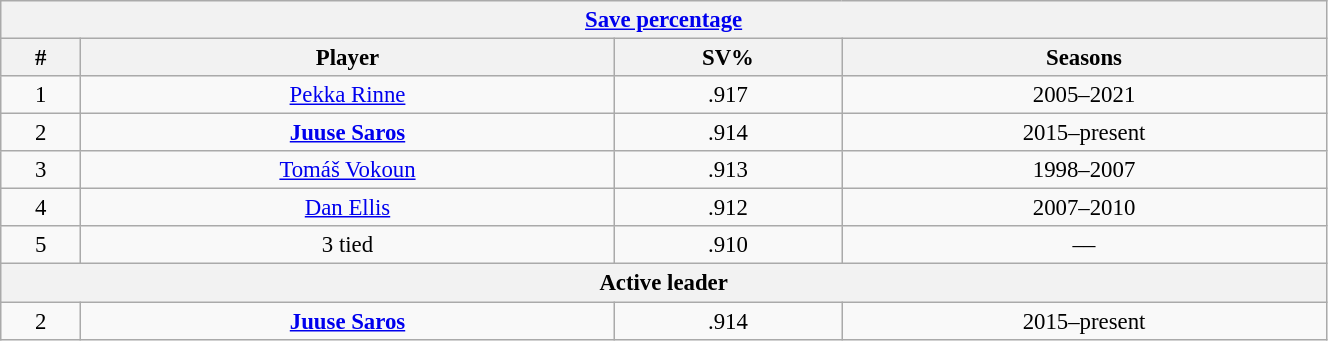<table class="wikitable" style="text-align: center; font-size: 95%" width="70%">
<tr>
<th colspan="4"><a href='#'>Save percentage</a></th>
</tr>
<tr>
<th>#</th>
<th>Player</th>
<th>SV%</th>
<th>Seasons</th>
</tr>
<tr>
<td>1</td>
<td><a href='#'>Pekka Rinne</a></td>
<td>.917</td>
<td>2005–2021</td>
</tr>
<tr>
<td>2</td>
<td><strong><a href='#'>Juuse Saros</a></strong></td>
<td>.914</td>
<td>2015–present</td>
</tr>
<tr>
<td>3</td>
<td><a href='#'>Tomáš Vokoun</a></td>
<td>.913</td>
<td>1998–2007</td>
</tr>
<tr>
<td>4</td>
<td><a href='#'>Dan Ellis</a></td>
<td>.912</td>
<td>2007–2010</td>
</tr>
<tr>
<td>5</td>
<td>3 tied</td>
<td>.910</td>
<td>––</td>
</tr>
<tr>
<th colspan="4">Active leader</th>
</tr>
<tr>
<td>2</td>
<td><strong><a href='#'>Juuse Saros</a></strong></td>
<td>.914</td>
<td>2015–present</td>
</tr>
</table>
